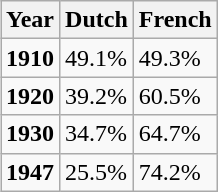<table class="wikitable" align=right style="margin: 10px; border: 1px #AAAAAA solid; border-collapse: collapse;">
<tr>
<th>Year</th>
<th>Dutch</th>
<th>French</th>
</tr>
<tr>
<td><strong>1910</strong></td>
<td>49.1%</td>
<td>49.3%</td>
</tr>
<tr>
<td><strong>1920</strong></td>
<td>39.2%</td>
<td>60.5%</td>
</tr>
<tr>
<td><strong>1930</strong></td>
<td>34.7%</td>
<td>64.7%</td>
</tr>
<tr>
<td><strong>1947</strong></td>
<td>25.5%</td>
<td>74.2%</td>
</tr>
</table>
